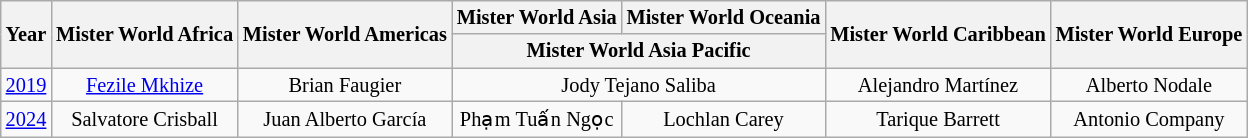<table class="wikitable sortable" style="font-size: 85%; text-align:center;">
<tr>
<th rowspan="2">Year</th>
<th rowspan="2">Mister World Africa</th>
<th rowspan="2">Mister World Americas</th>
<th>Mister World Asia</th>
<th>Mister World Oceania</th>
<th rowspan="2">Mister World Caribbean</th>
<th rowspan="2">Mister World Europe</th>
</tr>
<tr>
<th colspan="2">Mister World Asia Pacific</th>
</tr>
<tr>
<td><a href='#'>2019</a></td>
<td><a href='#'>Fezile Mkhize</a> <br> </td>
<td>Brian Faugier <br> </td>
<td colspan="2">Jody Tejano Saliba <br> </td>
<td>Alejandro Martínez <br> </td>
<td>Alberto Nodale <br> </td>
</tr>
<tr>
<td><a href='#'>2024</a></td>
<td>Salvatore Crisball <br> </td>
<td>Juan Alberto García <br> </td>
<td>Phạm Tuấn Ngọc <br> </td>
<td>Lochlan Carey <br> </td>
<td>Tarique Barrett <br> </td>
<td>Antonio Company <br> </td>
</tr>
</table>
